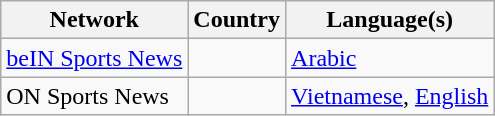<table class="wikitable sortable">
<tr>
<th>Network</th>
<th>Country</th>
<th>Language(s)</th>
</tr>
<tr>
<td><a href='#'>beIN Sports News</a></td>
<td></td>
<td><a href='#'>Arabic</a></td>
</tr>
<tr>
<td>ON Sports News</td>
<td></td>
<td><a href='#'>Vietnamese</a>, <a href='#'>English</a></td>
</tr>
</table>
